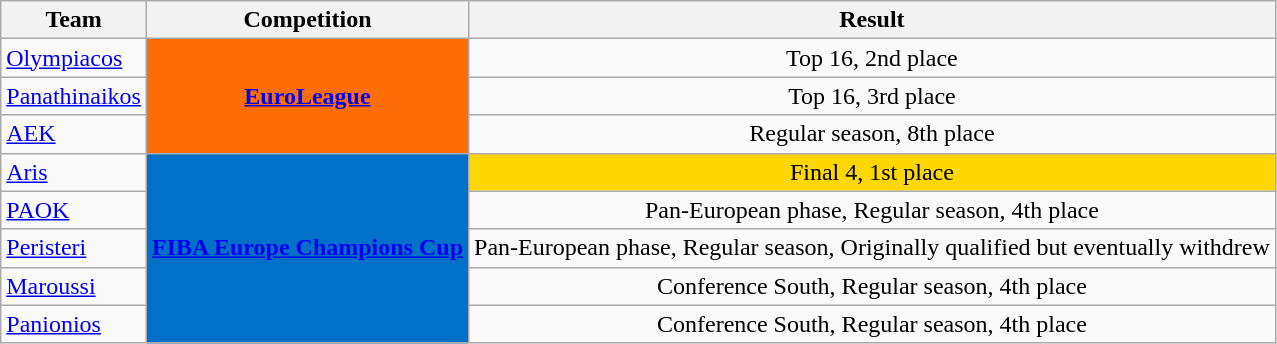<table class="wikitable sortable">
<tr>
<th>Team</th>
<th>Competition</th>
<th>Result</th>
</tr>
<tr>
<td><a href='#'>Olympiacos</a></td>
<td rowspan="3" style="background:#ff6d09;color:#ffffff;text-align:center"><strong><a href='#'><span>EuroLeague</span></a></strong></td>
<td style="text-align:center">Top 16, 2nd place</td>
</tr>
<tr>
<td><a href='#'>Panathinaikos</a></td>
<td style="text-align:center">Top 16, 3rd place</td>
</tr>
<tr>
<td><a href='#'>AEK</a></td>
<td style="text-align:center">Regular season, 8th place</td>
</tr>
<tr>
<td><a href='#'>Aris</a></td>
<td rowspan="5" style="background-color:#0070C8;color:white;text-align:center"><strong><a href='#'><span>FIBA Europe Champions Cup</span></a></strong></td>
<td style="background:#FFD700;text-align:center">Final 4, 1st place</td>
</tr>
<tr>
<td><a href='#'>PAOK</a></td>
<td style="text-align:center">Pan-European phase, Regular season, 4th place</td>
</tr>
<tr>
<td><a href='#'>Peristeri</a></td>
<td style="text-align:center">Pan-European phase, Regular season, Originally qualified but eventually withdrew</td>
</tr>
<tr>
<td><a href='#'>Maroussi</a></td>
<td style="text-align:center">Conference South, Regular season, 4th place</td>
</tr>
<tr>
<td><a href='#'>Panionios</a></td>
<td style="text-align:center">Conference South, Regular season, 4th place</td>
</tr>
</table>
